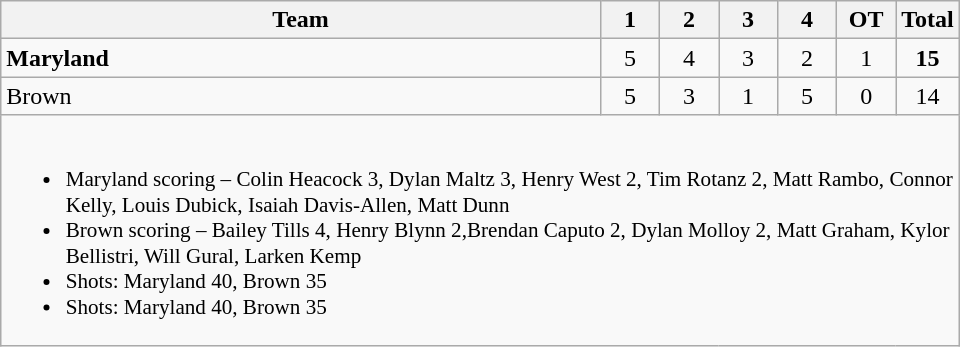<table class="wikitable" style="text-align:center; max-width:40em">
<tr>
<th>Team</th>
<th style="width:2em">1</th>
<th style="width:2em">2</th>
<th style="width:2em">3</th>
<th style="width:2em">4</th>
<th style="width:2em">OT</th>
<th style="width:2em">Total</th>
</tr>
<tr>
<td style="text-align:left"><strong>Maryland</strong></td>
<td>5</td>
<td>4</td>
<td>3</td>
<td>2</td>
<td>1</td>
<td><strong>15</strong></td>
</tr>
<tr>
<td style="text-align:left">Brown</td>
<td>5</td>
<td>3</td>
<td>1</td>
<td>5</td>
<td>0</td>
<td>14</td>
</tr>
<tr>
<td colspan=7 style="text-align:left; font-size:88%;"><br><ul><li>Maryland scoring – Colin Heacock 3, Dylan Maltz 3, Henry West 2, Tim Rotanz 2, Matt Rambo, Connor Kelly, Louis Dubick, Isaiah Davis-Allen, Matt Dunn</li><li>Brown scoring – Bailey Tills 4, Henry Blynn 2,Brendan Caputo 2, Dylan Molloy 2, Matt Graham, Kylor Bellistri, Will Gural, Larken Kemp</li><li>Shots: Maryland 40, Brown 35</li><li>Shots: Maryland 40, Brown 35</li></ul></td>
</tr>
</table>
